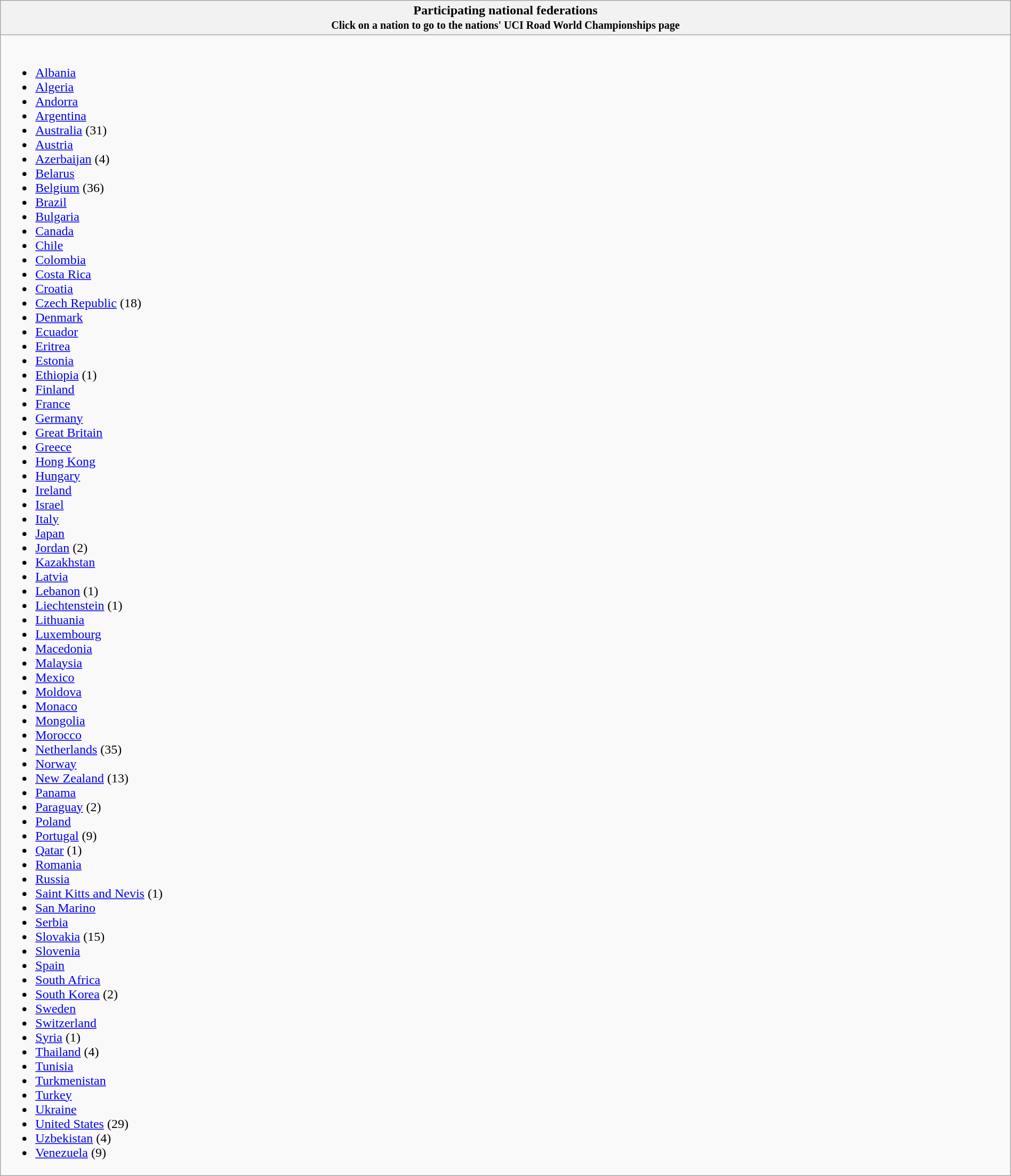<table class="wikitable collapsible" style="width:100%;">
<tr>
<th>Participating national federations<br><small>Click on a nation to go to the nations' UCI Road World Championships page</small></th>
</tr>
<tr>
<td><br><ul><li> <a href='#'>Albania</a></li><li> <a href='#'>Algeria</a></li><li> <a href='#'>Andorra</a></li><li> <a href='#'>Argentina</a></li><li> <a href='#'>Australia</a> (31)</li><li> <a href='#'>Austria</a></li><li> <a href='#'>Azerbaijan</a> (4)</li><li> <a href='#'>Belarus</a></li><li> <a href='#'>Belgium</a> (36)</li><li> <a href='#'>Brazil</a></li><li> <a href='#'>Bulgaria</a></li><li> <a href='#'>Canada</a></li><li> <a href='#'>Chile</a></li><li> <a href='#'>Colombia</a></li><li> <a href='#'>Costa Rica</a></li><li> <a href='#'>Croatia</a></li><li> <a href='#'>Czech Republic</a> (18)</li><li> <a href='#'>Denmark</a></li><li> <a href='#'>Ecuador</a></li><li> <a href='#'>Eritrea</a></li><li> <a href='#'>Estonia</a></li><li> <a href='#'>Ethiopia</a> (1)</li><li> <a href='#'>Finland</a></li><li> <a href='#'>France</a></li><li> <a href='#'>Germany</a></li><li> <a href='#'>Great Britain</a></li><li> <a href='#'>Greece</a></li><li> <a href='#'>Hong Kong</a></li><li> <a href='#'>Hungary</a></li><li> <a href='#'>Ireland</a></li><li> <a href='#'>Israel</a></li><li> <a href='#'>Italy</a></li><li> <a href='#'>Japan</a></li><li> <a href='#'>Jordan</a> (2)</li><li> <a href='#'>Kazakhstan</a></li><li> <a href='#'>Latvia</a></li><li> <a href='#'>Lebanon</a> (1)</li><li> <a href='#'>Liechtenstein</a> (1)</li><li> <a href='#'>Lithuania</a></li><li> <a href='#'>Luxembourg</a></li><li> <a href='#'>Macedonia</a></li><li> <a href='#'>Malaysia</a></li><li> <a href='#'>Mexico</a></li><li> <a href='#'>Moldova</a></li><li> <a href='#'>Monaco</a></li><li> <a href='#'>Mongolia</a></li><li> <a href='#'>Morocco</a></li><li> <a href='#'>Netherlands</a> (35)</li><li> <a href='#'>Norway</a></li><li> <a href='#'>New Zealand</a> (13)</li><li> <a href='#'>Panama</a></li><li> <a href='#'>Paraguay</a> (2)</li><li> <a href='#'>Poland</a></li><li> <a href='#'>Portugal</a> (9)</li><li> <a href='#'>Qatar</a> (1)</li><li> <a href='#'>Romania</a></li><li> <a href='#'>Russia</a></li><li> <a href='#'>Saint Kitts and Nevis</a> (1)</li><li> <a href='#'>San Marino</a></li><li> <a href='#'>Serbia</a></li><li> <a href='#'>Slovakia</a> (15)</li><li> <a href='#'>Slovenia</a></li><li> <a href='#'>Spain</a></li><li> <a href='#'>South Africa</a></li><li> <a href='#'>South Korea</a> (2)</li><li> <a href='#'>Sweden</a></li><li> <a href='#'>Switzerland</a></li><li> <a href='#'>Syria</a> (1)</li><li> <a href='#'>Thailand</a> (4)</li><li> <a href='#'>Tunisia</a></li><li> <a href='#'>Turkmenistan</a></li><li> <a href='#'>Turkey</a></li><li> <a href='#'>Ukraine</a></li><li> <a href='#'>United States</a> (29)</li><li> <a href='#'>Uzbekistan</a> (4)</li><li> <a href='#'>Venezuela</a> (9)</li></ul></td>
</tr>
</table>
